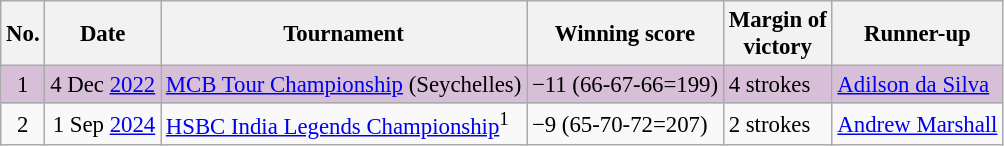<table class="wikitable" style="font-size:95%;">
<tr>
<th>No.</th>
<th>Date</th>
<th>Tournament</th>
<th>Winning score</th>
<th>Margin of<br>victory</th>
<th>Runner-up</th>
</tr>
<tr style="background:thistle;">
<td align=center>1</td>
<td align=right>4 Dec <a href='#'>2022</a></td>
<td><a href='#'>MCB Tour Championship</a> (Seychelles)</td>
<td>−11 (66-67-66=199)</td>
<td>4 strokes</td>
<td> <a href='#'>Adilson da Silva</a></td>
</tr>
<tr>
<td align=center>2</td>
<td align=right>1 Sep <a href='#'>2024</a></td>
<td><a href='#'>HSBC India Legends Championship</a><sup>1</sup></td>
<td>−9 (65-70-72=207)</td>
<td>2 strokes</td>
<td> <a href='#'>Andrew Marshall</a></td>
</tr>
</table>
